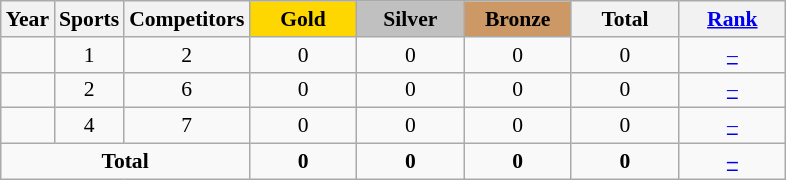<table class="wikitable" style="text-align:center; font-size:90%;">
<tr>
<th>Year</th>
<th>Sports</th>
<th>Competitors</th>
<td style="background:gold; width:4.5em; font-weight:bold;">Gold</td>
<td style="background:silver; width:4.5em; font-weight:bold;">Silver</td>
<td style="background:#cc9966; width:4.5em; font-weight:bold;">Bronze</td>
<th style="width:4.5em; font-weight:bold;">Total</th>
<th style="width:4.5em; font-weight:bold;"><a href='#'>Rank</a></th>
</tr>
<tr>
<td align=left></td>
<td>1</td>
<td>2</td>
<td>0</td>
<td>0</td>
<td>0</td>
<td>0</td>
<td><a href='#'>–</a></td>
</tr>
<tr>
<td align=left></td>
<td>2</td>
<td>6</td>
<td>0</td>
<td>0</td>
<td>0</td>
<td>0</td>
<td><a href='#'>–</a></td>
</tr>
<tr>
<td align=left></td>
<td>4</td>
<td>7</td>
<td>0</td>
<td>0</td>
<td>0</td>
<td>0</td>
<td><a href='#'>–</a></td>
</tr>
<tr>
<td colspan=3><strong>Total</strong></td>
<td><strong>0</strong></td>
<td><strong>0</strong></td>
<td><strong>0</strong></td>
<td><strong>0</strong></td>
<td><strong><a href='#'>–</a></strong></td>
</tr>
</table>
